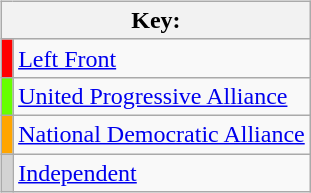<table class="wikitable" style="float:right; margin:15px 0 0 4px">
<tr style="text-align:center;">
<th colspan=2>Key:</th>
</tr>
<tr>
<td style="background-color:#FF0000"></td>
<td><a href='#'>Left Front</a></td>
</tr>
<tr>
<td style="background-color:#66FF00"></td>
<td><a href='#'>United Progressive Alliance</a></td>
</tr>
<tr>
<td style="background-color:#FFA500"></td>
<td><a href='#'>National Democratic Alliance</a></td>
</tr>
<tr>
<td style="background-color:#d3d3d3"></td>
<td><a href='#'>Independent</a></td>
</tr>
</table>
